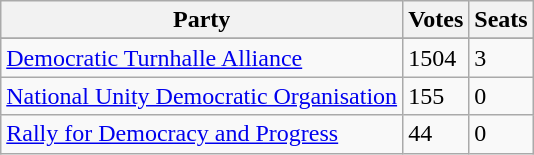<table class="wikitable">
<tr>
<th>Party</th>
<th>Votes</th>
<th>Seats</th>
</tr>
<tr>
</tr>
<tr>
<td><a href='#'>Democratic Turnhalle Alliance</a></td>
<td>1504</td>
<td>3</td>
</tr>
<tr>
<td><a href='#'>National Unity Democratic Organisation</a></td>
<td>155</td>
<td>0</td>
</tr>
<tr>
<td><a href='#'>Rally for Democracy and Progress</a></td>
<td>44</td>
<td>0</td>
</tr>
</table>
